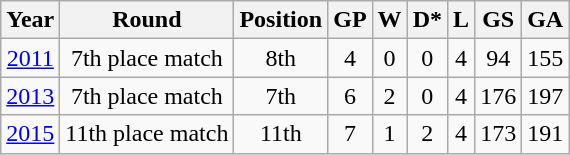<table class="wikitable" style="text-align: center;">
<tr>
<th>Year</th>
<th>Round</th>
<th>Position</th>
<th>GP</th>
<th>W</th>
<th>D*</th>
<th>L</th>
<th>GS</th>
<th>GA</th>
</tr>
<tr>
<td> <a href='#'>2011</a></td>
<td>7th place match</td>
<td>8th</td>
<td>4</td>
<td>0</td>
<td>0</td>
<td>4</td>
<td>94</td>
<td>155</td>
</tr>
<tr>
<td> <a href='#'>2013</a></td>
<td>7th place match</td>
<td>7th</td>
<td>6</td>
<td>2</td>
<td>0</td>
<td>4</td>
<td>176</td>
<td>197</td>
</tr>
<tr>
<td> <a href='#'>2015</a></td>
<td>11th place match</td>
<td>11th</td>
<td>7</td>
<td>1</td>
<td>2</td>
<td>4</td>
<td>173</td>
<td>191</td>
</tr>
</table>
